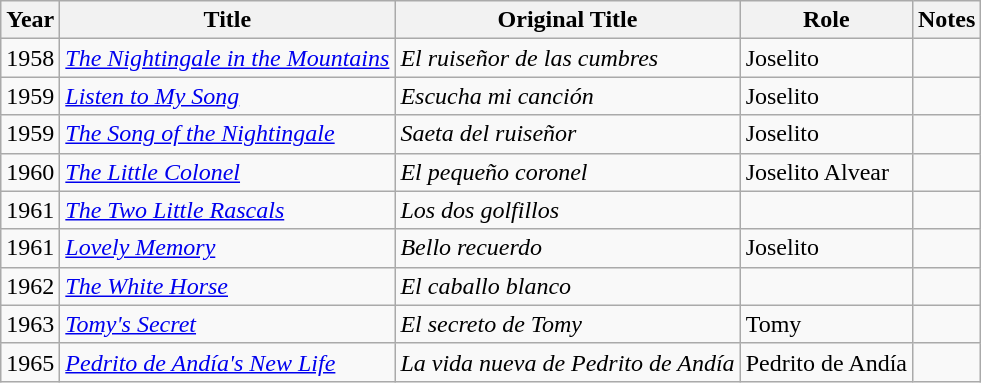<table class="wikitable sortable">
<tr>
<th>Year</th>
<th>Title</th>
<th>Original Title</th>
<th>Role</th>
<th class="unsortable">Notes</th>
</tr>
<tr>
<td>1958</td>
<td><em><a href='#'>The Nightingale in the Mountains</a></em></td>
<td><em>El ruiseñor de las cumbres</em></td>
<td>Joselito</td>
<td></td>
</tr>
<tr>
<td>1959</td>
<td><em><a href='#'>Listen to My Song</a></em></td>
<td><em>Escucha mi canción</em></td>
<td>Joselito</td>
<td></td>
</tr>
<tr>
<td>1959</td>
<td><em><a href='#'>The Song of the Nightingale</a></em></td>
<td><em>Saeta del ruiseñor</em></td>
<td>Joselito</td>
<td></td>
</tr>
<tr>
<td>1960</td>
<td><em><a href='#'>The Little Colonel</a></em></td>
<td><em>El pequeño coronel</em></td>
<td>Joselito Alvear</td>
<td></td>
</tr>
<tr>
<td>1961</td>
<td><em><a href='#'>The Two Little Rascals</a></em></td>
<td><em>Los dos golfillos</em></td>
<td></td>
<td></td>
</tr>
<tr>
<td>1961</td>
<td><em><a href='#'>Lovely Memory</a></em></td>
<td><em>Bello recuerdo</em></td>
<td>Joselito</td>
<td></td>
</tr>
<tr>
<td>1962</td>
<td><em><a href='#'>The White Horse</a></em></td>
<td><em>El caballo blanco</em></td>
<td></td>
<td></td>
</tr>
<tr>
<td>1963</td>
<td><em><a href='#'>Tomy's Secret</a></em></td>
<td><em>El secreto de Tomy</em></td>
<td>Tomy</td>
<td></td>
</tr>
<tr>
<td>1965</td>
<td><em><a href='#'>Pedrito de Andía's New Life</a></em></td>
<td><em>La vida nueva de Pedrito de Andía</em></td>
<td>Pedrito de Andía</td>
<td></td>
</tr>
</table>
